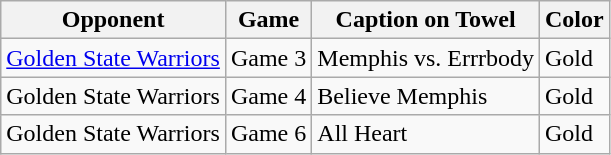<table class="wikitable">
<tr>
<th>Opponent</th>
<th>Game</th>
<th>Caption on Towel</th>
<th>Color</th>
</tr>
<tr>
<td><a href='#'>Golden State Warriors</a></td>
<td>Game 3</td>
<td>Memphis vs. Errrbody</td>
<td>Gold</td>
</tr>
<tr>
<td>Golden State Warriors</td>
<td>Game 4</td>
<td>Believe Memphis</td>
<td>Gold</td>
</tr>
<tr>
<td>Golden State Warriors</td>
<td>Game 6</td>
<td>All Heart</td>
<td>Gold</td>
</tr>
</table>
